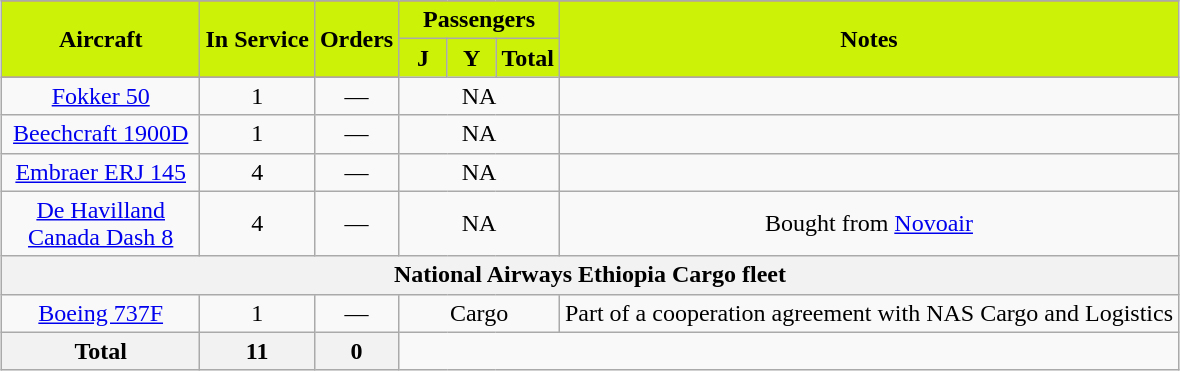<table class="wikitable" style="margin:1em auto; text-align:center;">
<tr bgcolor=#cbf207;>
<th rowspan=2 style="background:#cbf207; color:black; width:125px">Aircraft</th>
<th rowspan=2 style="background:#cbf207; color:black;">In Service</th>
<th rowspan=2 style="background:#cbf207; color:black;">Orders</th>
<th colspan=3 style="background:#cbf207; color:black;">Passengers</th>
<th rowspan=2 style="background:#cbf207; color:black;">Notes</th>
</tr>
<tr>
<th style="background:#cbf207; color:black; width:25px;"><abbr>J</abbr></th>
<th style="background:#cbf207; color:black; width:25px;"><abbr>Y</abbr></th>
<th style="background:#cbf207; color:black; width:25px;">Total</th>
</tr>
<tr>
<td><a href='#'>Fokker 50</a></td>
<td>1</td>
<td>—</td>
<td colspan="3"><abbr>NA</abbr></td>
<td></td>
</tr>
<tr>
<td><a href='#'>Beechcraft 1900D</a></td>
<td>1</td>
<td>—</td>
<td colspan="3"><abbr>NA</abbr></td>
<td></td>
</tr>
<tr>
<td><a href='#'>Embraer ERJ 145</a></td>
<td>4</td>
<td>—</td>
<td colspan="3"><abbr>NA</abbr></td>
<td></td>
</tr>
<tr>
<td><a href='#'>De Havilland Canada Dash 8</a></td>
<td>4</td>
<td>—</td>
<td colspan="3"><abbr>NA</abbr></td>
<td>Bought from <a href='#'>Novoair</a></td>
</tr>
<tr>
<th colspan="7" scope="row">National Airways Ethiopia Cargo fleet</th>
</tr>
<tr>
<td><a href='#'>Boeing 737F</a></td>
<td>1</td>
<td>—</td>
<td colspan="3"><abbr>Cargo</abbr></td>
<td>Part of a cooperation agreement with NAS Cargo and Logistics</td>
</tr>
<tr>
<th>Total</th>
<th>11</th>
<th>0</th>
</tr>
</table>
